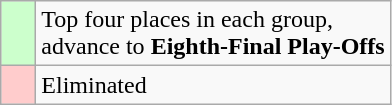<table class="wikitable">
<tr>
<td style="background: #ccffcc;">    </td>
<td>Top four places in each group, <br>advance to <strong>Eighth-Final Play-Offs</strong></td>
</tr>
<tr>
<td style="background: #ffcccc;">    </td>
<td>Eliminated</td>
</tr>
</table>
